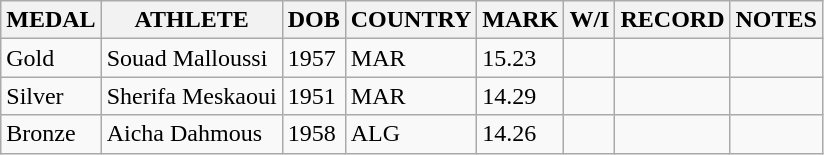<table class="wikitable">
<tr>
<th>MEDAL</th>
<th>ATHLETE</th>
<th>DOB</th>
<th>COUNTRY</th>
<th>MARK</th>
<th>W/I</th>
<th>RECORD</th>
<th>NOTES</th>
</tr>
<tr>
<td>Gold</td>
<td>Souad Malloussi</td>
<td>1957</td>
<td>MAR</td>
<td>15.23</td>
<td></td>
<td></td>
<td></td>
</tr>
<tr>
<td>Silver</td>
<td>Sherifa Meskaoui</td>
<td>1951</td>
<td>MAR</td>
<td>14.29</td>
<td></td>
<td></td>
<td></td>
</tr>
<tr>
<td>Bronze</td>
<td>Aicha Dahmous</td>
<td>1958</td>
<td>ALG</td>
<td>14.26</td>
<td></td>
<td></td>
<td></td>
</tr>
</table>
